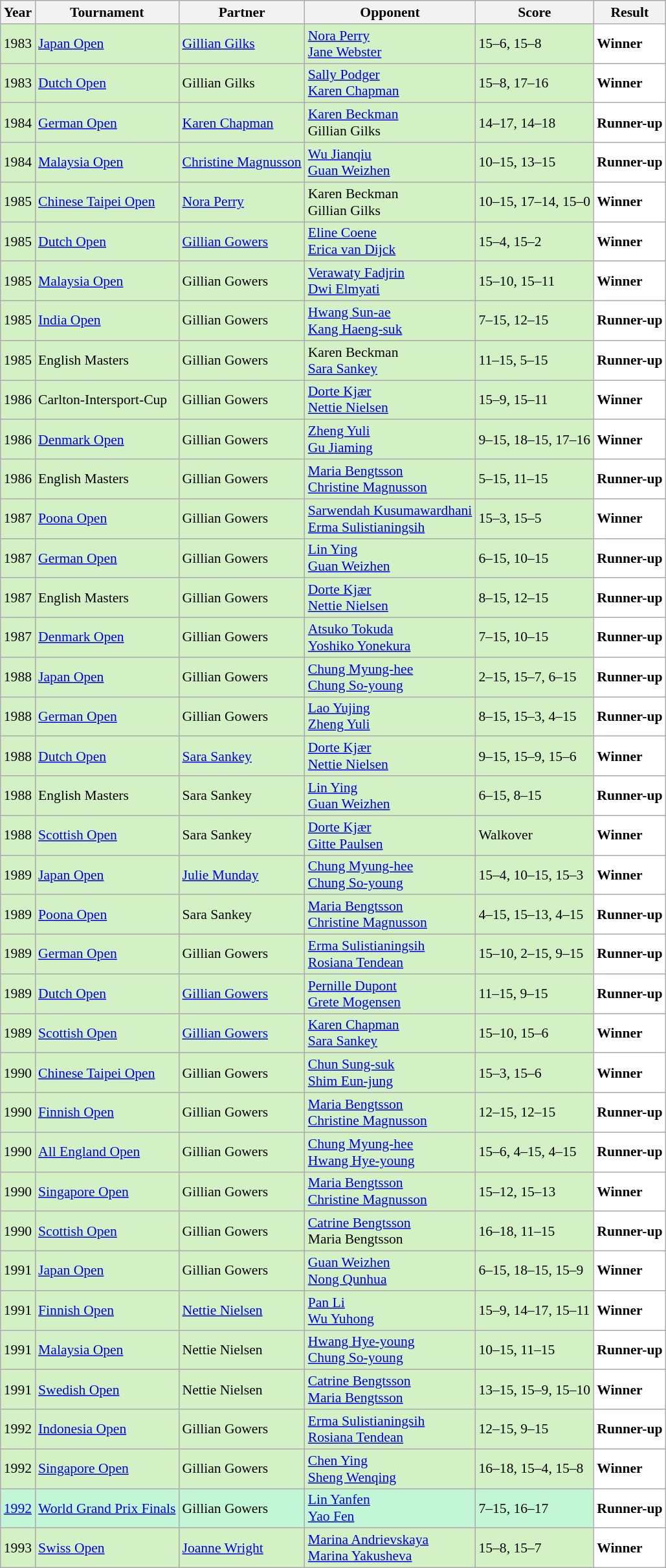<table class="sortable wikitable" style="font-size: 90%;">
<tr>
<th>Year</th>
<th>Tournament</th>
<th>Partner</th>
<th>Opponent</th>
<th>Score</th>
<th>Result</th>
</tr>
<tr style="background:#D4F1C5">
<td align="center">1983</td>
<td align="left"><a href='#'>Japan Open</a></td>
<td align="left"> <a href='#'>Gillian Gilks</a></td>
<td align="left"> <a href='#'>Nora Perry</a><br> <a href='#'>Jane Webster</a></td>
<td align="left">15–6, 15–8</td>
<td style="text-align:left; background:white"> <strong>Winner</strong></td>
</tr>
<tr style="background:#D4F1C5">
<td align="center">1983</td>
<td align="left"><a href='#'>Dutch Open</a></td>
<td align="left"> Gillian Gilks</td>
<td align="left"> <a href='#'>Sally Podger</a><br> <a href='#'>Karen Chapman</a></td>
<td align="left">15–8, 17–16</td>
<td style="text-align:left; background:white"> <strong>Winner</strong></td>
</tr>
<tr style="background:#D4F1C5">
<td align="center">1984</td>
<td align="left"><a href='#'>German Open</a></td>
<td align="left"> <a href='#'>Karen Chapman</a></td>
<td align="left"> <a href='#'>Karen Beckman</a><br> Gillian Gilks</td>
<td align="left">14–17, 14–18</td>
<td style="text-align:left; background:white"> <strong>Runner-up</strong></td>
</tr>
<tr style="background:#D4F1C5">
<td align="center">1984</td>
<td align="left"><a href='#'>Malaysia Open</a></td>
<td align="left"> <a href='#'>Christine Magnusson</a></td>
<td align="left"> <a href='#'>Wu Jianqiu</a><br> <a href='#'>Guan Weizhen</a></td>
<td align="left">10–15, 13–15</td>
<td style="text-align:left; background:white"> <strong>Runner-up</strong></td>
</tr>
<tr style="background:#D4F1C5">
<td align="center">1985</td>
<td align="left"><a href='#'>Chinese Taipei Open</a></td>
<td align="left"> <a href='#'>Nora Perry</a></td>
<td align="left"> Karen Beckman<br> Gillian Gilks</td>
<td align="left">10–15, 17–14, 15–0</td>
<td style="text-align:left; background:white"> <strong>Winner</strong></td>
</tr>
<tr style="background:#D4F1C5">
<td align="center">1985</td>
<td align="left"><a href='#'>Dutch Open</a></td>
<td align="left"> <a href='#'>Gillian Gowers</a></td>
<td align="left"> <a href='#'>Eline Coene</a><br> <a href='#'>Erica van Dijck</a></td>
<td align="left">15–4, 15–2</td>
<td style="text-align:left; background:white"> <strong>Winner</strong></td>
</tr>
<tr style="background:#D4F1C5">
<td align="center">1985</td>
<td align="left"><a href='#'>Malaysia Open</a></td>
<td align="left"> Gillian Gowers</td>
<td align="left"> <a href='#'>Verawaty Fadjrin</a><br> <a href='#'>Dwi Elmyati</a></td>
<td align="left">15–10, 15–11</td>
<td style="text-align:left; background:white"> <strong>Winner</strong></td>
</tr>
<tr style="background:#D4F1C5">
<td align="center">1985</td>
<td align="left"><a href='#'>India Open</a></td>
<td align="left"> Gillian Gowers</td>
<td align="left"> <a href='#'>Hwang Sun-ae</a><br> <a href='#'>Kang Haeng-suk</a></td>
<td align="left">7–15, 12–15</td>
<td style="text-align:left; background:white"> <strong>Runner-up</strong></td>
</tr>
<tr style="background:#D4F1C5">
<td align="center">1985</td>
<td align="left">English Masters</td>
<td align="left"> Gillian Gowers</td>
<td align="left"> Karen Beckman<br> <a href='#'>Sara Sankey</a></td>
<td align="left">11–15, 5–15</td>
<td style="text-align:left; background:white"> <strong>Runner-up</strong></td>
</tr>
<tr style="background:#D4F1C5">
<td align="center">1986</td>
<td align="left">Carlton-Intersport-Cup</td>
<td align="left"> Gillian Gowers</td>
<td align="left"> <a href='#'>Dorte Kjær</a><br> <a href='#'>Nettie Nielsen</a></td>
<td align="left">15–9, 15–11</td>
<td style="text-align:left; background:white"> <strong>Winner</strong></td>
</tr>
<tr style="background:#D4F1C5">
<td align="center">1986</td>
<td align="left"><a href='#'>Denmark Open</a></td>
<td align="left"> Gillian Gowers</td>
<td align="left"> <a href='#'>Zheng Yuli</a><br> <a href='#'>Gu Jiaming</a></td>
<td align="left">9–15, 18–15, 17–16</td>
<td style="text-align:left; background:white"> <strong>Winner</strong></td>
</tr>
<tr style="background:#D4F1C5">
<td align="center">1986</td>
<td align="left">English Masters</td>
<td align="left"> Gillian Gowers</td>
<td align="left"> <a href='#'>Maria Bengtsson</a><br> <a href='#'>Christine Magnusson</a></td>
<td align="left">5–15, 11–15</td>
<td style="text-align:left; background:white"> <strong>Runner-up</strong></td>
</tr>
<tr style="background:#D4F1C5">
<td align="center">1987</td>
<td align="left"><a href='#'>Poona Open</a></td>
<td align="left"> Gillian Gowers</td>
<td align="left"> <a href='#'>Sarwendah Kusumawardhani</a><br> <a href='#'>Erma Sulistianingsih</a></td>
<td align="left">15–3, 15–5</td>
<td style="text-align:left; background:white"> <strong>Winner</strong></td>
</tr>
<tr style="background:#D4F1C5">
<td align="center">1987</td>
<td align="left"><a href='#'>German Open</a></td>
<td align="left"> Gillian Gowers</td>
<td align="left"> <a href='#'>Lin Ying</a><br> <a href='#'>Guan Weizhen</a></td>
<td align="left">6–15, 10–15</td>
<td style="text-align:left; background:white"> <strong>Runner-up</strong></td>
</tr>
<tr style="background:#D4F1C5">
<td align="center">1987</td>
<td align="left">English Masters</td>
<td align="left"> Gillian Gowers</td>
<td align="left"> <a href='#'>Dorte Kjær</a><br> <a href='#'>Nettie Nielsen</a></td>
<td align="left">8–15, 12–15</td>
<td style="text-align:left; background:white"> <strong>Runner-up</strong></td>
</tr>
<tr style="background:#D4F1C5">
<td align="center">1987</td>
<td align="left"><a href='#'>Denmark Open</a></td>
<td align="left"> Gillian Gowers</td>
<td align="left"> <a href='#'>Atsuko Tokuda</a><br> <a href='#'>Yoshiko Yonekura</a></td>
<td align="left">7–15, 10–15</td>
<td style="text-align:left; background:white"> <strong>Runner-up</strong></td>
</tr>
<tr style="background:#D4F1C5">
<td align="center">1988</td>
<td align="left"><a href='#'>Japan Open</a></td>
<td align="left"> Gillian Gowers</td>
<td align="left"> <a href='#'>Chung Myung-hee</a><br> <a href='#'>Chung So-young</a></td>
<td align="left">2–15, 15–7, 6–15</td>
<td style="text-align:left; background:white"> <strong>Runner-up</strong></td>
</tr>
<tr style="background:#D4F1C5">
<td align="center">1988</td>
<td align="left"><a href='#'>German Open</a></td>
<td align="left"> Gillian Gowers</td>
<td align="left"> <a href='#'>Lao Yujing</a><br> <a href='#'>Zheng Yuli</a></td>
<td align="left">8–15, 15–3, 4–15</td>
<td style="text-align:left; background:white"> <strong>Runner-up</strong></td>
</tr>
<tr style="background:#D4F1C5">
<td align="center">1988</td>
<td align="left"><a href='#'>Dutch Open</a></td>
<td align="left"> <a href='#'>Sara Sankey</a></td>
<td align="left"> <a href='#'>Dorte Kjær</a><br> <a href='#'>Nettie Nielsen</a></td>
<td align="left">9–15, 15–9, 15–6</td>
<td style="text-align:left; background:white"> <strong>Winner</strong></td>
</tr>
<tr style="background:#D4F1C5">
<td align="center">1988</td>
<td align="left">English Masters</td>
<td align="left"> Sara Sankey</td>
<td align="left"> <a href='#'>Lin Ying</a><br> <a href='#'>Guan Weizhen</a></td>
<td align="left">6–15, 8–15</td>
<td style="text-align:left; background:white"> <strong>Runner-up</strong></td>
</tr>
<tr style="background:#D4F1C5">
<td align="center">1988</td>
<td align="left"><a href='#'>Scottish Open</a></td>
<td align="left"> Sara Sankey</td>
<td align="left"> <a href='#'>Dorte Kjær</a><br> <a href='#'>Gitte Paulsen</a></td>
<td align="left">Walkover</td>
<td style="text-align:left; background:white"> <strong>Winner</strong></td>
</tr>
<tr style="background:#D4F1C5">
<td align="center">1989</td>
<td align="left"><a href='#'>Japan Open</a></td>
<td align="left"> <a href='#'>Julie Munday</a></td>
<td align="left"> <a href='#'>Chung Myung-hee</a><br> <a href='#'>Chung So-young</a></td>
<td align="left">15–4, 10–15, 15–3</td>
<td style="text-align:left; background:white"> <strong>Winner</strong></td>
</tr>
<tr style="background:#D4F1C5">
<td align="center">1989</td>
<td align="left"><a href='#'>Poona Open</a></td>
<td align="left"> Sara Sankey</td>
<td align="left"> <a href='#'>Maria Bengtsson</a><br> <a href='#'>Christine Magnusson</a></td>
<td align="left">4–15, 15–13, 4–15</td>
<td style="text-align:left; background:white"> <strong>Runner-up</strong></td>
</tr>
<tr style="background:#D4F1C5">
<td align="center">1989</td>
<td align="left"><a href='#'>German Open</a></td>
<td align="left"> Gillian Gowers</td>
<td align="left"> <a href='#'>Erma Sulistianingsih</a><br> <a href='#'>Rosiana Tendean</a></td>
<td align="left">15–10, 2–15, 9–15</td>
<td style="text-align:left; background:white"> <strong>Runner-up</strong></td>
</tr>
<tr style="background:#D4F1C5">
<td align="center">1989</td>
<td align="left"><a href='#'>Dutch Open</a></td>
<td align="left"> <a href='#'>Gillian Gowers</a></td>
<td align="left"> <a href='#'>Pernille Dupont</a><br> <a href='#'>Grete Mogensen</a></td>
<td align="left">11–15, 9–15</td>
<td style="text-align:left; background:white"> <strong>Runner-up</strong></td>
</tr>
<tr style="background:#D4F1C5">
<td align="center">1989</td>
<td align="left"><a href='#'>Scottish Open</a></td>
<td align="left"> <a href='#'>Gillian Gowers</a></td>
<td align="left"> <a href='#'>Karen Chapman</a><br> <a href='#'>Sara Sankey</a></td>
<td align="left">15–10, 15–6</td>
<td style="text-align:left; background:white"> <strong>Winner</strong></td>
</tr>
<tr style="background:#D4F1C5">
<td align="center">1990</td>
<td align="left"><a href='#'>Chinese Taipei Open</a></td>
<td align="left"> Gillian Gowers</td>
<td align="left"> <a href='#'>Chun Sung-suk</a><br> <a href='#'>Shim Eun-jung</a></td>
<td align="left">15–3, 15–6</td>
<td style="text-align:left; background:white"> <strong>Winner</strong></td>
</tr>
<tr style="background:#D4F1C5">
<td align="center">1990</td>
<td align="left"><a href='#'>Finnish Open</a></td>
<td align="left"> Gillian Gowers</td>
<td align="left"> <a href='#'>Maria Bengtsson</a><br> <a href='#'>Christine Magnusson</a></td>
<td align="left">12–15, 12–15</td>
<td style="text-align:left; background:white"> <strong>Runner-up</strong></td>
</tr>
<tr style="background:#D4F1C5">
<td align="center">1990</td>
<td align="left"><a href='#'>All England Open</a></td>
<td align="left"> Gillian Gowers</td>
<td align="left"> <a href='#'>Chung Myung-hee</a><br> <a href='#'>Hwang Hye-young</a></td>
<td align="left">15–6, 4–15, 4–15</td>
<td style="text-align:left; background:white"> <strong>Runner-up</strong></td>
</tr>
<tr style="background:#D4F1C5">
<td align="center">1990</td>
<td align="left"><a href='#'>Singapore Open</a></td>
<td align="left"> Gillian Gowers</td>
<td align="left"> <a href='#'>Maria Bengtsson</a><br> <a href='#'>Christine Magnusson</a></td>
<td align="left">15–12, 15–13</td>
<td style="text-align:left; background:white"> <strong>Winner</strong></td>
</tr>
<tr style="background:#D4F1C5">
<td align="center">1990</td>
<td align="left"><a href='#'>Scottish Open</a></td>
<td align="left"> Gillian Gowers</td>
<td align="left"> <a href='#'>Catrine Bengtsson</a><br> Maria Bengtsson</td>
<td align="left">16–18, 11–15</td>
<td style="text-align:left; background:white"> <strong>Runner-up</strong></td>
</tr>
<tr style="background:#D4F1C5">
<td align="center">1991</td>
<td align="left"><a href='#'>Japan Open</a></td>
<td align="left"> Gillian Gowers</td>
<td align="left"> <a href='#'>Guan Weizhen</a><br> <a href='#'>Nong Qunhua</a></td>
<td align="left">6–15, 18–15, 15–9</td>
<td style="text-align:left; background:white"> <strong>Winner</strong></td>
</tr>
<tr style="background:#D4F1C5">
<td align="center">1991</td>
<td align="left"><a href='#'>Finnish Open</a></td>
<td align="left"> <a href='#'>Nettie Nielsen</a></td>
<td align="left"> <a href='#'>Pan Li</a><br> <a href='#'>Wu Yuhong</a></td>
<td align="left">15–9, 14–17, 15–11</td>
<td style="text-align:left; background:white"> <strong>Winner</strong></td>
</tr>
<tr style="background:#D4F1C5">
<td align="center">1991</td>
<td align="left"><a href='#'>Malaysia Open</a></td>
<td align="left"> Nettie Nielsen</td>
<td align="left"> <a href='#'>Hwang Hye-young</a><br> <a href='#'>Chung So-young</a></td>
<td align="left">10–15, 11–15</td>
<td style="text-align:left; background:white"> <strong>Runner-up</strong></td>
</tr>
<tr style="background:#D4F1C5">
<td align="center">1991</td>
<td align="left"><a href='#'>Swedish Open</a></td>
<td align="left"> Nettie Nielsen</td>
<td align="left"> <a href='#'>Catrine Bengtsson</a><br> <a href='#'>Maria Bengtsson</a></td>
<td align="left">13–15, 15–9, 15–10</td>
<td style="text-align:left; background:white"> <strong>Winner</strong></td>
</tr>
<tr style="background:#D4F1C5">
<td align="center">1992</td>
<td align="left"><a href='#'>Indonesia Open</a></td>
<td align="left"> Gillian Gowers</td>
<td align="left"> <a href='#'>Erma Sulistianingsih</a><br> <a href='#'>Rosiana Tendean</a></td>
<td align="left">12–15, 9–15</td>
<td style="text-align:left; background:white"> <strong>Runner-up</strong></td>
</tr>
<tr style="background:#D4F1C5">
<td align="center">1992</td>
<td align="left"><a href='#'>Singapore Open</a></td>
<td align="left"> Gillian Gowers</td>
<td align="left"> <a href='#'>Chen Ying</a><br> <a href='#'>Sheng Wenqing</a></td>
<td align="left">16–18, 15–4, 15–8</td>
<td style="text-align:left; background:white"> <strong>Winner</strong></td>
</tr>
<tr style="background:#C3F6D7">
<td align="center"><a href='#'>1992</a></td>
<td align="left"><a href='#'>World Grand Prix Finals</a></td>
<td align="left"> Gillian Gowers</td>
<td align="left"> <a href='#'>Lin Yanfen</a><br> <a href='#'>Yao Fen</a></td>
<td align="left">7–15, 16–17</td>
<td style="text-align:left; background:white"> <strong>Runner-up</strong></td>
</tr>
<tr style="background:#D4F1C5">
<td align="center">1993</td>
<td align="left"><a href='#'>Swiss Open</a></td>
<td align="left"> <a href='#'>Joanne Wright</a></td>
<td align="left"> <a href='#'>Marina Andrievskaya</a><br> <a href='#'>Marina Yakusheva</a></td>
<td align="left">15–8, 15–7</td>
<td style="text-align:left; background:white"> <strong>Winner</strong></td>
</tr>
</table>
